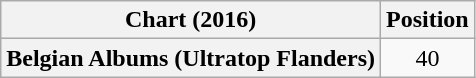<table class="wikitable plainrowheaders" style="text-align:center">
<tr>
<th scope="col">Chart (2016)</th>
<th scope="col">Position</th>
</tr>
<tr>
<th scope="row">Belgian Albums (Ultratop Flanders)</th>
<td>40</td>
</tr>
</table>
